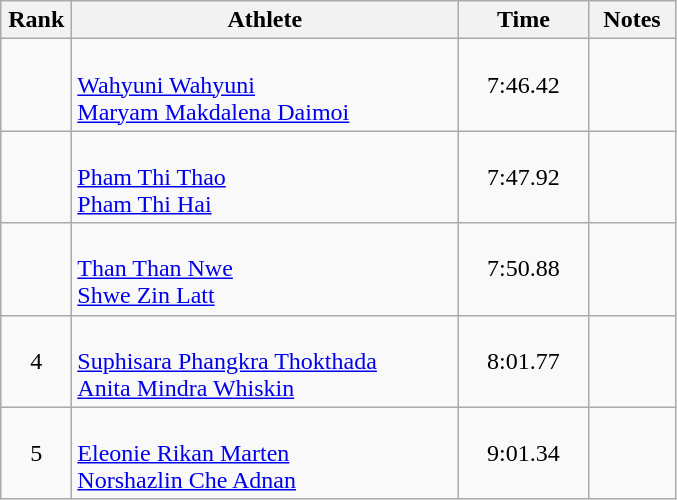<table class="wikitable" style="text-align:center;">
<tr>
<th width=40>Rank</th>
<th width=250>Athlete</th>
<th width=80>Time</th>
<th width=50>Notes</th>
</tr>
<tr>
<td></td>
<td align=left><br><a href='#'>Wahyuni Wahyuni</a><br><a href='#'>Maryam Makdalena Daimoi</a></td>
<td>7:46.42</td>
<td></td>
</tr>
<tr>
<td></td>
<td align=left><br><a href='#'>Pham Thi Thao</a><br><a href='#'>Pham Thi Hai</a></td>
<td>7:47.92</td>
<td></td>
</tr>
<tr>
<td></td>
<td align=left><br><a href='#'>Than Than Nwe</a><br><a href='#'>Shwe Zin Latt</a></td>
<td>7:50.88</td>
<td></td>
</tr>
<tr>
<td>4</td>
<td align=left><br><a href='#'>Suphisara Phangkra Thokthada</a><br><a href='#'>Anita Mindra Whiskin</a></td>
<td>8:01.77</td>
<td></td>
</tr>
<tr>
<td>5</td>
<td align=left><br><a href='#'>Eleonie Rikan Marten</a><br><a href='#'>Norshazlin Che Adnan</a></td>
<td>9:01.34</td>
<td></td>
</tr>
</table>
